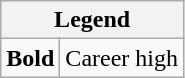<table class="wikitable mw-collapsible mw-collapsed">
<tr>
<th colspan="2">Legend</th>
</tr>
<tr>
<td><strong>Bold</strong></td>
<td>Career high</td>
</tr>
</table>
